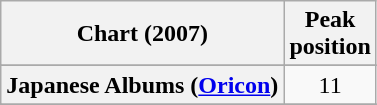<table class="wikitable plainrowheaders">
<tr>
<th scope="col">Chart (2007)</th>
<th scope="col">Peak <br> position</th>
</tr>
<tr>
</tr>
<tr>
</tr>
<tr>
</tr>
<tr>
</tr>
<tr>
</tr>
<tr>
</tr>
<tr>
</tr>
<tr>
</tr>
<tr>
</tr>
<tr>
</tr>
<tr>
</tr>
<tr>
</tr>
<tr>
<th scope="row">Japanese Albums (<a href='#'>Oricon</a>)</th>
<td align="center">11</td>
</tr>
<tr>
</tr>
<tr>
</tr>
<tr>
</tr>
<tr>
</tr>
<tr>
</tr>
<tr>
</tr>
<tr>
</tr>
<tr>
</tr>
<tr>
</tr>
<tr>
</tr>
<tr>
</tr>
<tr>
</tr>
<tr>
</tr>
<tr>
</tr>
</table>
